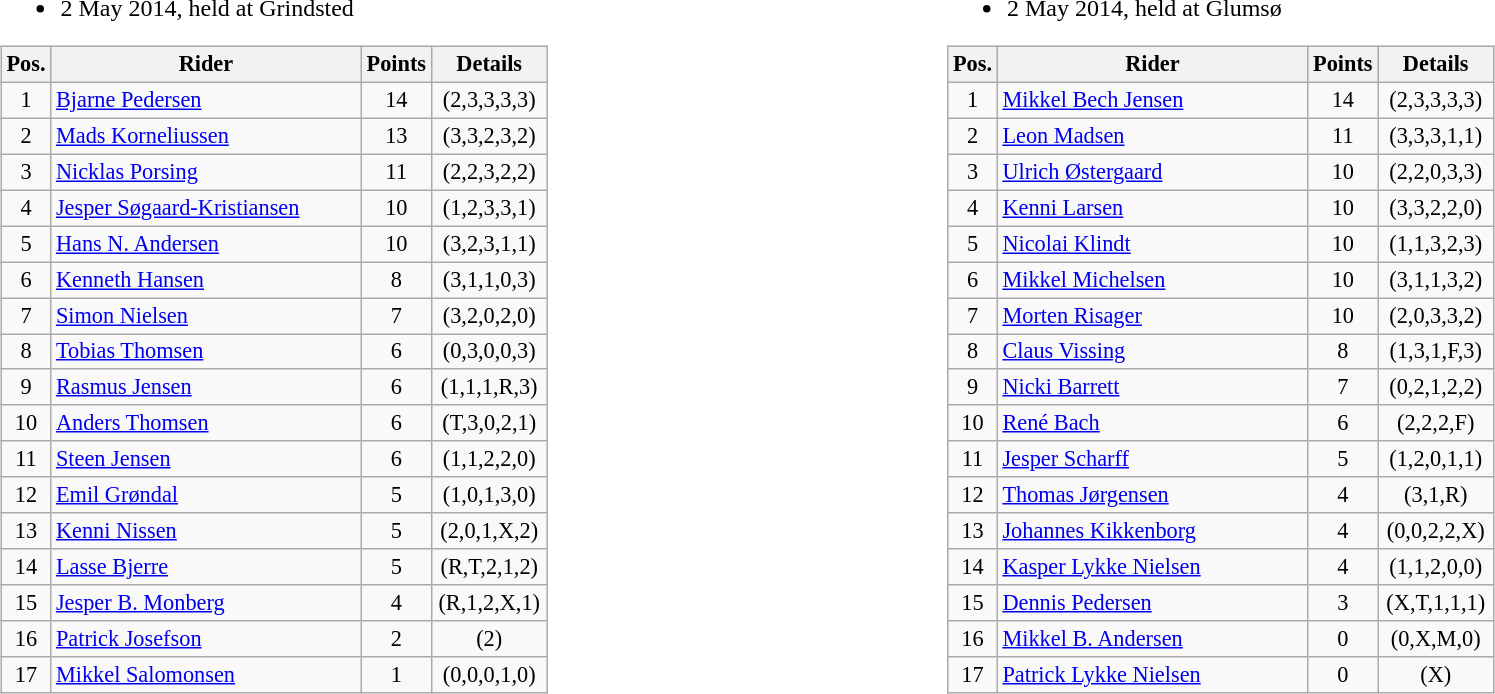<table width=100%>
<tr>
<td width=50% valign=top><br><ul><li>2 May 2014, held at Grindsted</li></ul><table class=wikitable style="font-size:93%;">
<tr>
<th width=25px>Pos.</th>
<th width=200px>Rider</th>
<th width=40px>Points</th>
<th width=70px>Details</th>
</tr>
<tr align=center>
<td>1</td>
<td align=left><a href='#'>Bjarne Pedersen</a></td>
<td>14</td>
<td>(2,3,3,3,3)</td>
</tr>
<tr align=center>
<td>2</td>
<td align=left><a href='#'>Mads Korneliussen</a></td>
<td>13</td>
<td>(3,3,2,3,2)</td>
</tr>
<tr align=center>
<td>3</td>
<td align=left><a href='#'>Nicklas Porsing</a></td>
<td>11</td>
<td>(2,2,3,2,2)</td>
</tr>
<tr align=center>
<td>4</td>
<td align=left><a href='#'>Jesper Søgaard-Kristiansen</a></td>
<td>10</td>
<td>(1,2,3,3,1)</td>
</tr>
<tr align=center>
<td>5</td>
<td align=left><a href='#'>Hans N. Andersen</a></td>
<td>10</td>
<td>(3,2,3,1,1)</td>
</tr>
<tr align=center>
<td>6</td>
<td align=left><a href='#'>Kenneth Hansen</a></td>
<td>8</td>
<td>(3,1,1,0,3)</td>
</tr>
<tr align=center>
<td>7</td>
<td align=left><a href='#'>Simon Nielsen</a></td>
<td>7</td>
<td>(3,2,0,2,0)</td>
</tr>
<tr align=center>
<td>8</td>
<td align=left><a href='#'>Tobias Thomsen</a></td>
<td>6</td>
<td>(0,3,0,0,3)</td>
</tr>
<tr align=center>
<td>9</td>
<td align=left><a href='#'>Rasmus Jensen</a></td>
<td>6</td>
<td>(1,1,1,R,3)</td>
</tr>
<tr align=center>
<td>10</td>
<td align=left><a href='#'>Anders Thomsen</a></td>
<td>6</td>
<td>(T,3,0,2,1)</td>
</tr>
<tr align=center>
<td>11</td>
<td align=left><a href='#'>Steen Jensen</a></td>
<td>6</td>
<td>(1,1,2,2,0)</td>
</tr>
<tr align=center>
<td>12</td>
<td align=left><a href='#'>Emil Grøndal</a></td>
<td>5</td>
<td>(1,0,1,3,0)</td>
</tr>
<tr align=center>
<td>13</td>
<td align=left><a href='#'>Kenni Nissen</a></td>
<td>5</td>
<td>(2,0,1,X,2)</td>
</tr>
<tr align=center>
<td>14</td>
<td align=left><a href='#'>Lasse Bjerre</a></td>
<td>5</td>
<td>(R,T,2,1,2)</td>
</tr>
<tr align=center>
<td>15</td>
<td align=left><a href='#'>Jesper B. Monberg</a></td>
<td>4</td>
<td>(R,1,2,X,1)</td>
</tr>
<tr align=center>
<td>16</td>
<td align=left><a href='#'>Patrick Josefson</a></td>
<td>2</td>
<td>(2)</td>
</tr>
<tr align=center>
<td>17</td>
<td align=left><a href='#'>Mikkel Salomonsen</a></td>
<td>1</td>
<td>(0,0,0,1,0)</td>
</tr>
</table>
</td>
<td width=50% valign=top><br><ul><li>2 May 2014, held at Glumsø</li></ul><table class=wikitable style="font-size:93%;">
<tr>
<th width=25px>Pos.</th>
<th width=200px>Rider</th>
<th width=40px>Points</th>
<th width=70px>Details</th>
</tr>
<tr align=center>
<td>1</td>
<td align=left><a href='#'>Mikkel Bech Jensen</a></td>
<td>14</td>
<td>(2,3,3,3,3)</td>
</tr>
<tr align=center>
<td>2</td>
<td align=left><a href='#'>Leon Madsen</a></td>
<td>11</td>
<td>(3,3,3,1,1)</td>
</tr>
<tr align=center>
<td>3</td>
<td align=left><a href='#'>Ulrich Østergaard</a></td>
<td>10</td>
<td>(2,2,0,3,3)</td>
</tr>
<tr align=center>
<td>4</td>
<td align=left><a href='#'>Kenni Larsen</a></td>
<td>10</td>
<td>(3,3,2,2,0)</td>
</tr>
<tr align=center>
<td>5</td>
<td align=left><a href='#'>Nicolai Klindt</a></td>
<td>10</td>
<td>(1,1,3,2,3)</td>
</tr>
<tr align=center>
<td>6</td>
<td align=left><a href='#'>Mikkel Michelsen</a></td>
<td>10</td>
<td>(3,1,1,3,2)</td>
</tr>
<tr align=center>
<td>7</td>
<td align=left><a href='#'>Morten Risager</a></td>
<td>10</td>
<td>(2,0,3,3,2)</td>
</tr>
<tr align=center>
<td>8</td>
<td align=left><a href='#'>Claus Vissing</a></td>
<td>8</td>
<td>(1,3,1,F,3)</td>
</tr>
<tr align=center>
<td>9</td>
<td align=left><a href='#'>Nicki Barrett</a></td>
<td>7</td>
<td>(0,2,1,2,2)</td>
</tr>
<tr align=center>
<td>10</td>
<td align=left><a href='#'>René Bach</a></td>
<td>6</td>
<td>(2,2,2,F)</td>
</tr>
<tr align=center>
<td>11</td>
<td align=left><a href='#'>Jesper Scharff</a></td>
<td>5</td>
<td>(1,2,0,1,1)</td>
</tr>
<tr align=center>
<td>12</td>
<td align=left><a href='#'>Thomas Jørgensen</a></td>
<td>4</td>
<td>(3,1,R)</td>
</tr>
<tr align=center>
<td>13</td>
<td align=left><a href='#'>Johannes Kikkenborg</a></td>
<td>4</td>
<td>(0,0,2,2,X)</td>
</tr>
<tr align=center>
<td>14</td>
<td align=left><a href='#'>Kasper Lykke Nielsen</a></td>
<td>4</td>
<td>(1,1,2,0,0)</td>
</tr>
<tr align=center>
<td>15</td>
<td align=left><a href='#'>Dennis Pedersen</a></td>
<td>3</td>
<td>(X,T,1,1,1)</td>
</tr>
<tr align=center>
<td>16</td>
<td align=left><a href='#'>Mikkel B. Andersen</a></td>
<td>0</td>
<td>(0,X,M,0)</td>
</tr>
<tr align=center>
<td>17</td>
<td align=left><a href='#'>Patrick Lykke Nielsen</a></td>
<td>0</td>
<td>(X)</td>
</tr>
</table>
</td>
</tr>
<tr>
<td valign=top></td>
</tr>
</table>
